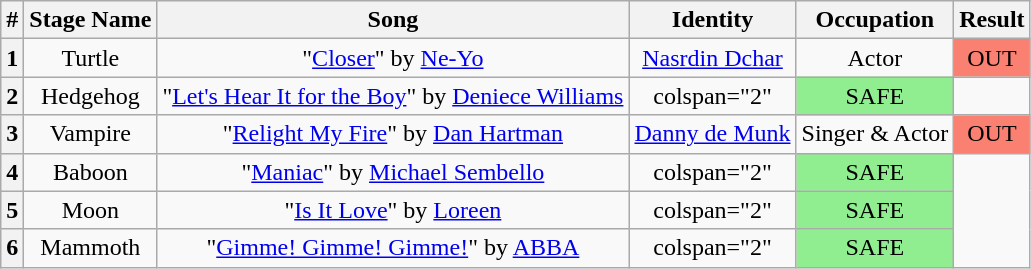<table class="wikitable plainrowheaders" style="text-align: center;">
<tr>
<th>#</th>
<th><strong>Stage Name</strong></th>
<th><strong>Song</strong></th>
<th>Identity</th>
<th><strong>Occupation</strong></th>
<th>Result</th>
</tr>
<tr>
<th>1</th>
<td>Turtle</td>
<td>"<a href='#'>Closer</a>" by <a href='#'>Ne-Yo</a></td>
<td><a href='#'>Nasrdin Dchar</a></td>
<td>Actor</td>
<td bgcolor="salmon">OUT</td>
</tr>
<tr>
<th>2</th>
<td>Hedgehog</td>
<td>"<a href='#'>Let's Hear It for the Boy</a>" by <a href='#'>Deniece Williams</a></td>
<td>colspan="2" </td>
<td bgcolor="lightgreen">SAFE</td>
</tr>
<tr>
<th>3</th>
<td>Vampire</td>
<td>"<a href='#'>Relight My Fire</a>" by <a href='#'>Dan Hartman</a></td>
<td><a href='#'>Danny de Munk</a></td>
<td>Singer & Actor</td>
<td bgcolor="salmon">OUT</td>
</tr>
<tr>
<th>4</th>
<td>Baboon</td>
<td>"<a href='#'>Maniac</a>" by <a href='#'>Michael Sembello</a></td>
<td>colspan="2" </td>
<td bgcolor="lightgreen">SAFE</td>
</tr>
<tr>
<th>5</th>
<td>Moon</td>
<td>"<a href='#'>Is It Love</a>" by <a href='#'>Loreen</a></td>
<td>colspan="2" </td>
<td bgcolor="lightgreen">SAFE</td>
</tr>
<tr>
<th>6</th>
<td>Mammoth</td>
<td>"<a href='#'>Gimme! Gimme! Gimme!</a>" by <a href='#'>ABBA</a></td>
<td>colspan="2" </td>
<td bgcolor="lightgreen">SAFE</td>
</tr>
</table>
